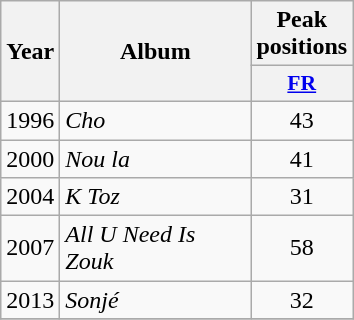<table class="wikitable">
<tr>
<th align="center" rowspan="2" width="10">Year</th>
<th align="center" rowspan="2" width="120">Album</th>
<th align="center" colspan="1" width="20">Peak positions</th>
</tr>
<tr>
<th scope="col" style="width:3em;font-size:90%;"><a href='#'>FR</a><br></th>
</tr>
<tr>
<td style="text-align:center;">1996</td>
<td><em>Cho</em></td>
<td style="text-align:center;">43</td>
</tr>
<tr>
<td style="text-align:center;">2000</td>
<td><em>Nou la</em></td>
<td style="text-align:center;">41</td>
</tr>
<tr>
<td style="text-align:center;">2004</td>
<td><em>K Toz</em></td>
<td style="text-align:center;">31</td>
</tr>
<tr>
<td style="text-align:center;">2007</td>
<td><em>All U Need Is Zouk</em></td>
<td style="text-align:center;">58</td>
</tr>
<tr>
<td style="text-align:center;">2013</td>
<td><em>Sonjé</em></td>
<td style="text-align:center;">32</td>
</tr>
<tr>
</tr>
</table>
